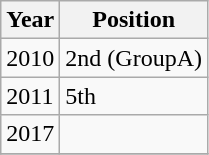<table class="wikitable">
<tr>
<th>Year</th>
<th>Position</th>
</tr>
<tr>
<td>2010</td>
<td>2nd (GroupA)</td>
</tr>
<tr>
<td>2011</td>
<td>5th</td>
</tr>
<tr>
<td>2017</td>
<td></td>
</tr>
<tr>
</tr>
</table>
